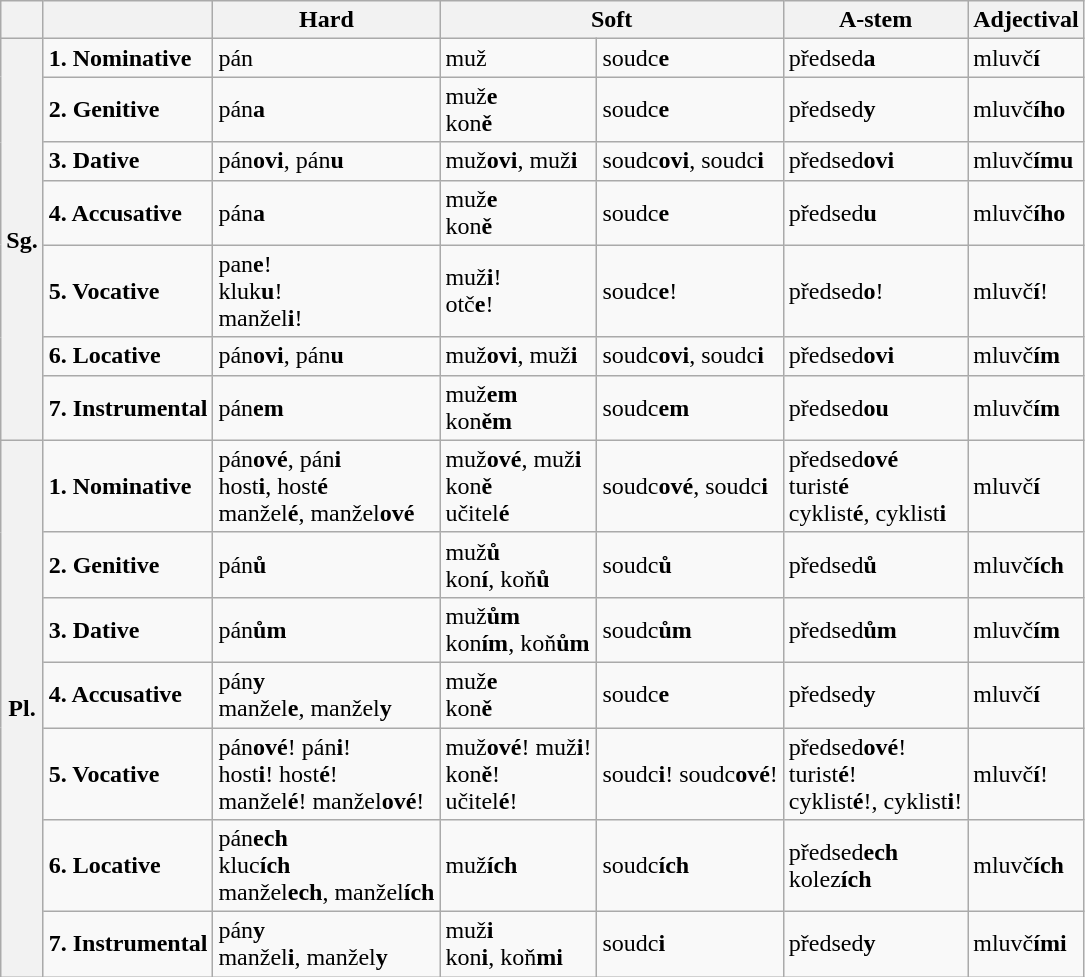<table class=wikitable>
<tr>
<th></th>
<th></th>
<th>Hard</th>
<th colspan="2">Soft</th>
<th>A-stem</th>
<th>Adjectival</th>
</tr>
<tr>
<th rowspan="7">Sg.</th>
<td><strong>1. Nominative</strong></td>
<td>pán</td>
<td>muž</td>
<td>soudc<strong>e</strong></td>
<td>předsed<strong>a</strong></td>
<td>mluvč<strong>í</strong></td>
</tr>
<tr>
<td><strong>2. Genitive</strong></td>
<td>pán<strong>a</strong></td>
<td>muž<strong>e</strong><br>kon<strong>ě</strong></td>
<td>soudc<strong>e</strong></td>
<td>předsed<strong>y</strong></td>
<td>mluvč<strong>ího</strong></td>
</tr>
<tr>
<td><strong>3. Dative</strong></td>
<td>pán<strong>ovi</strong>, pán<strong>u</strong></td>
<td>muž<strong>ovi</strong>, muž<strong>i</strong></td>
<td>soudc<strong>ovi</strong>, soudc<strong>i</strong></td>
<td>předsed<strong>ovi</strong></td>
<td>mluvč<strong>ímu</strong></td>
</tr>
<tr>
<td><strong>4. Accusative</strong></td>
<td>pán<strong>a</strong></td>
<td>muž<strong>e</strong><br>kon<strong>ě</strong></td>
<td>soudc<strong>e</strong></td>
<td>předsed<strong>u</strong></td>
<td>mluvč<strong>ího</strong></td>
</tr>
<tr>
<td><strong>5. Vocative</strong></td>
<td>pan<strong>e</strong>!<br>kluk<strong>u</strong>!<br>manžel<strong>i</strong>!</td>
<td>muž<strong>i</strong>!<br>otč<strong>e</strong>!</td>
<td>soudc<strong>e</strong>!</td>
<td>předsed<strong>o</strong>!</td>
<td>mluvč<strong>í</strong>!</td>
</tr>
<tr>
<td><strong>6. Locative</strong></td>
<td>pán<strong>ovi</strong>, pán<strong>u</strong></td>
<td>muž<strong>ovi</strong>, muž<strong>i</strong></td>
<td>soudc<strong>ovi</strong>, soudc<strong>i</strong></td>
<td>předsed<strong>ovi</strong></td>
<td>mluvč<strong>ím</strong></td>
</tr>
<tr>
<td><strong>7. Instrumental</strong></td>
<td>pán<strong>em</strong></td>
<td>muž<strong>em</strong><br>kon<strong>ěm</strong></td>
<td>soudc<strong>em</strong></td>
<td>předsed<strong>ou</strong></td>
<td>mluvč<strong>ím</strong></td>
</tr>
<tr>
<th rowspan="7">Pl.</th>
<td><strong>1. Nominative</strong></td>
<td>pán<strong>ové</strong>, pán<strong>i</strong><br>host<strong>i</strong>, host<strong>é</strong><br>manžel<strong>é</strong>, manžel<strong>ové</strong></td>
<td>muž<strong>ové</strong>, muž<strong>i</strong><br>kon<strong>ě</strong><br>učitel<strong>é</strong></td>
<td>soudc<strong>ové</strong>, soudc<strong>i</strong></td>
<td>předsed<strong>ové</strong><br>turist<strong>é</strong><br>cyklist<strong>é</strong>, cyklist<strong>i</strong></td>
<td>mluvč<strong>í</strong></td>
</tr>
<tr>
<td><strong>2. Genitive</strong></td>
<td>pán<strong>ů</strong></td>
<td>muž<strong>ů</strong><br>kon<strong>í</strong>, koň<strong>ů</strong></td>
<td>soudc<strong>ů</strong></td>
<td>předsed<strong>ů</strong></td>
<td>mluvč<strong>ích</strong></td>
</tr>
<tr>
<td><strong>3. Dative</strong></td>
<td>pán<strong>ům</strong></td>
<td>muž<strong>ům</strong><br>kon<strong>ím</strong>, koň<strong>ům</strong></td>
<td>soudc<strong>ům</strong></td>
<td>předsed<strong>ům</strong></td>
<td>mluvč<strong>ím</strong></td>
</tr>
<tr>
<td><strong>4. Accusative</strong></td>
<td>pán<strong>y</strong><br>manžel<strong>e</strong>, manžel<strong>y</strong></td>
<td>muž<strong>e</strong><br>kon<strong>ě</strong></td>
<td>soudc<strong>e</strong></td>
<td>předsed<strong>y</strong></td>
<td>mluvč<strong>í</strong></td>
</tr>
<tr>
<td><strong>5. Vocative</strong></td>
<td>pán<strong>ové</strong>! pán<strong>i</strong>!<br>host<strong>i</strong>! host<strong>é</strong>!<br>manžel<strong>é</strong>! manžel<strong>ové</strong>!</td>
<td>muž<strong>ové</strong>! muž<strong>i</strong>!<br>kon<strong>ě</strong>!<br>učitel<strong>é</strong>!</td>
<td>soudc<strong>i</strong>! soudc<strong>ové</strong>!</td>
<td>předsed<strong>ové</strong>!<br>turist<strong>é</strong>!<br>cyklist<strong>é</strong>!, cyklist<strong>i</strong>!</td>
<td>mluvč<strong>í</strong>!</td>
</tr>
<tr>
<td><strong>6. Locative</strong></td>
<td>pán<strong>ech</strong><br>kluc<strong>ích</strong><br>manžel<strong>ech</strong>, manžel<strong>ích</strong></td>
<td>muž<strong>ích</strong></td>
<td>soudc<strong>ích</strong></td>
<td>předsed<strong>ech</strong><br>kolez<strong>ích</strong></td>
<td>mluvč<strong>ích</strong></td>
</tr>
<tr>
<td><strong>7. Instrumental</strong></td>
<td>pán<strong>y</strong><br>manžel<strong>i</strong>, manžel<strong>y</strong></td>
<td>muž<strong>i</strong><br>kon<strong>i</strong>, koň<strong>mi</strong></td>
<td>soudc<strong>i</strong></td>
<td>předsed<strong>y</strong></td>
<td>mluvč<strong>ími</strong></td>
</tr>
</table>
